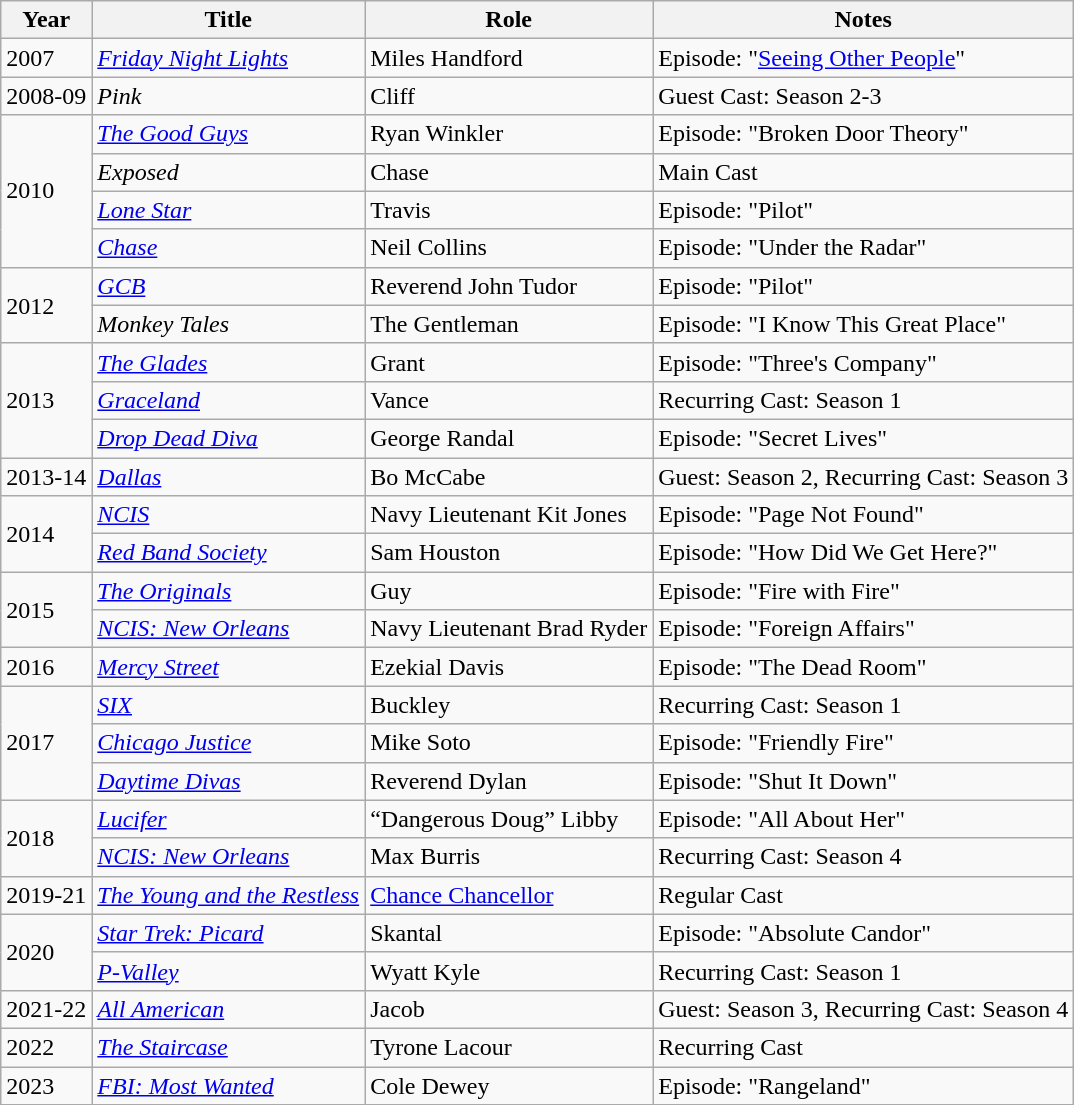<table class="wikitable sortable">
<tr>
<th>Year</th>
<th>Title</th>
<th>Role</th>
<th>Notes</th>
</tr>
<tr>
<td>2007</td>
<td><em><a href='#'>Friday Night Lights</a></em></td>
<td>Miles Handford</td>
<td>Episode: "<a href='#'>Seeing Other People</a>"</td>
</tr>
<tr>
<td>2008-09</td>
<td><em>Pink</em></td>
<td>Cliff</td>
<td>Guest Cast: Season 2-3</td>
</tr>
<tr>
<td rowspan=4>2010</td>
<td><em><a href='#'>The Good Guys</a></em></td>
<td>Ryan Winkler</td>
<td>Episode: "Broken Door Theory"</td>
</tr>
<tr>
<td><em>Exposed</em></td>
<td>Chase</td>
<td>Main Cast</td>
</tr>
<tr>
<td><em><a href='#'>Lone Star</a></em></td>
<td>Travis</td>
<td>Episode: "Pilot"</td>
</tr>
<tr>
<td><em><a href='#'>Chase</a></em></td>
<td>Neil Collins</td>
<td>Episode: "Under the Radar"</td>
</tr>
<tr>
<td rowspan=2>2012</td>
<td><em><a href='#'>GCB</a></em></td>
<td>Reverend John Tudor</td>
<td>Episode: "Pilot"</td>
</tr>
<tr>
<td><em>Monkey Tales</em></td>
<td>The Gentleman</td>
<td>Episode: "I Know This Great Place"</td>
</tr>
<tr>
<td rowspan=3>2013</td>
<td><em><a href='#'>The Glades</a></em></td>
<td>Grant</td>
<td>Episode: "Three's Company"</td>
</tr>
<tr>
<td><em><a href='#'>Graceland</a></em></td>
<td>Vance</td>
<td>Recurring Cast: Season 1</td>
</tr>
<tr>
<td><em><a href='#'>Drop Dead Diva</a></em></td>
<td>George Randal</td>
<td>Episode: "Secret Lives"</td>
</tr>
<tr>
<td>2013-14</td>
<td><em><a href='#'>Dallas</a></em></td>
<td>Bo McCabe</td>
<td>Guest: Season 2, Recurring Cast: Season 3</td>
</tr>
<tr>
<td rowspan=2>2014</td>
<td><em><a href='#'>NCIS</a></em></td>
<td>Navy Lieutenant Kit Jones</td>
<td>Episode: "Page Not Found"</td>
</tr>
<tr>
<td><em><a href='#'>Red Band Society</a></em></td>
<td>Sam Houston</td>
<td>Episode: "How Did We Get Here?"</td>
</tr>
<tr>
<td rowspan=2>2015</td>
<td><em><a href='#'>The Originals</a></em></td>
<td>Guy</td>
<td>Episode: "Fire with Fire"</td>
</tr>
<tr>
<td><em><a href='#'>NCIS: New Orleans</a></em></td>
<td>Navy Lieutenant Brad Ryder</td>
<td>Episode: "Foreign Affairs"</td>
</tr>
<tr>
<td>2016</td>
<td><em><a href='#'>Mercy Street</a></em></td>
<td>Ezekial Davis</td>
<td>Episode: "The Dead Room"</td>
</tr>
<tr>
<td rowspan=3>2017</td>
<td><em><a href='#'>SIX</a></em></td>
<td>Buckley</td>
<td>Recurring Cast: Season 1</td>
</tr>
<tr>
<td><em><a href='#'>Chicago Justice</a></em></td>
<td>Mike Soto</td>
<td>Episode: "Friendly Fire"</td>
</tr>
<tr>
<td><em><a href='#'>Daytime Divas</a></em></td>
<td>Reverend Dylan</td>
<td>Episode: "Shut It Down"</td>
</tr>
<tr>
<td rowspan=2>2018</td>
<td><em><a href='#'>Lucifer</a></em></td>
<td>“Dangerous Doug” Libby</td>
<td>Episode: "All About Her"</td>
</tr>
<tr>
<td><em><a href='#'>NCIS: New Orleans</a></em></td>
<td>Max Burris</td>
<td>Recurring Cast: Season 4</td>
</tr>
<tr>
<td>2019-21</td>
<td><em><a href='#'>The Young and the Restless</a></em></td>
<td><a href='#'>Chance Chancellor</a></td>
<td>Regular Cast</td>
</tr>
<tr>
<td rowspan=2>2020</td>
<td><em><a href='#'>Star Trek: Picard</a></em></td>
<td>Skantal</td>
<td>Episode: "Absolute Candor"</td>
</tr>
<tr>
<td><em><a href='#'>P-Valley</a></em></td>
<td>Wyatt Kyle</td>
<td>Recurring Cast: Season 1</td>
</tr>
<tr>
<td>2021-22</td>
<td><em><a href='#'>All American</a></em></td>
<td>Jacob</td>
<td>Guest: Season 3, Recurring Cast: Season 4</td>
</tr>
<tr>
<td>2022</td>
<td><em><a href='#'>The Staircase</a></em></td>
<td>Tyrone Lacour</td>
<td>Recurring Cast</td>
</tr>
<tr>
<td>2023</td>
<td><em><a href='#'>FBI: Most Wanted</a></em></td>
<td>Cole Dewey</td>
<td>Episode: "Rangeland"</td>
</tr>
</table>
